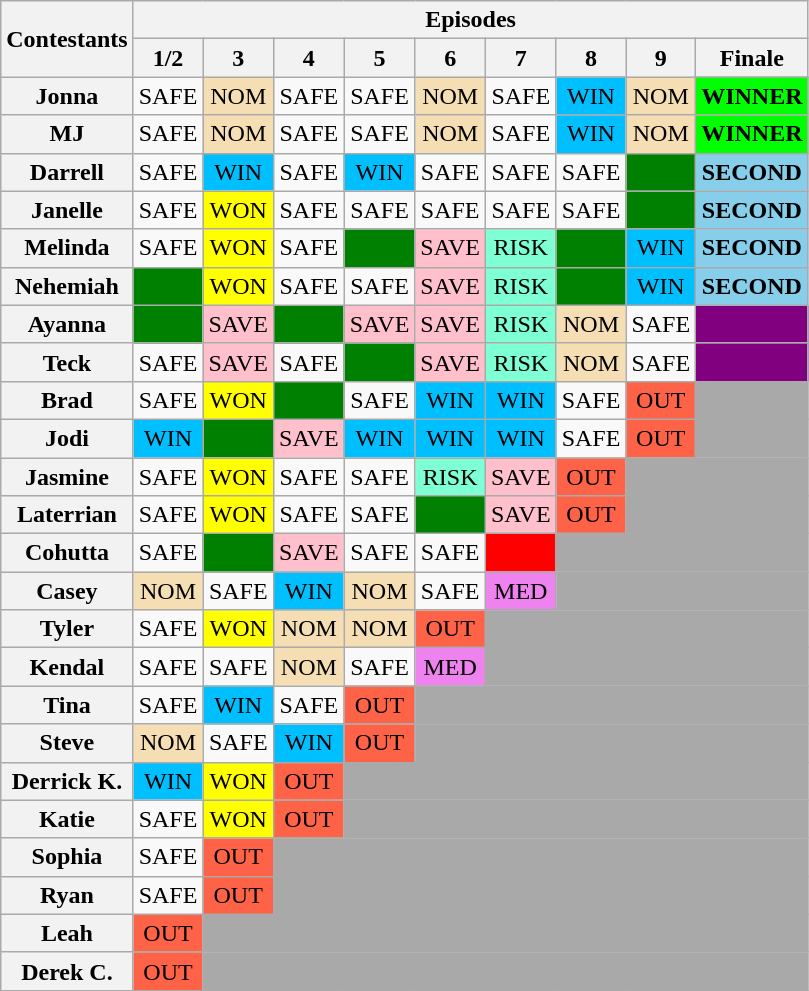<table class="wikitable" style="text-align:center">
<tr>
<th rowspan=2>Contestants</th>
<th colspan="9">Episodes</th>
</tr>
<tr>
<th>1/2</th>
<th>3</th>
<th>4</th>
<th>5</th>
<th>6</th>
<th>7</th>
<th>8</th>
<th>9</th>
<th>Finale</th>
</tr>
<tr>
<th>Jonna</th>
<td>SAFE</td>
<td style="background:wheat">NOM</td>
<td>SAFE</td>
<td>SAFE</td>
<td style="background:wheat">NOM</td>
<td>SAFE</td>
<td style="background:deepskyblue">WIN</td>
<td style="background:wheat">NOM</td>
<td bgcolor="lime"><strong>WINNER</strong></td>
</tr>
<tr>
<th>MJ</th>
<td>SAFE</td>
<td style="background:wheat">NOM</td>
<td>SAFE</td>
<td>SAFE</td>
<td style="background:wheat">NOM</td>
<td>SAFE</td>
<td style="background:deepskyblue">WIN</td>
<td style="background:wheat">NOM</td>
<td bgcolor="lime"><strong>WINNER</strong></td>
</tr>
<tr>
<th>Darrell</th>
<td>SAFE</td>
<td style="background:deepskyblue">WIN</td>
<td>SAFE</td>
<td style="background:deepskyblue">WIN</td>
<td>SAFE</td>
<td>SAFE</td>
<td>SAFE</td>
<td style="background:green"></td>
<td bgcolor="skyblue"><strong>SECOND</strong></td>
</tr>
<tr>
<th>Janelle</th>
<td>SAFE</td>
<td style="background:yellow">WON</td>
<td>SAFE</td>
<td>SAFE</td>
<td>SAFE</td>
<td>SAFE</td>
<td>SAFE</td>
<td style="background:green"></td>
<td bgcolor="skyblue"><strong>SECOND</strong></td>
</tr>
<tr>
<th>Melinda</th>
<td>SAFE</td>
<td style="background:yellow">WON</td>
<td>SAFE</td>
<td style="background:green"></td>
<td style="background:pink">SAVE</td>
<td style="background:aquamarine">RISK</td>
<td style="background:green"></td>
<td style="background:deepskyblue">WIN</td>
<td bgcolor="skyblue"><strong>SECOND</strong></td>
</tr>
<tr>
<th>Nehemiah</th>
<td style="background:green"></td>
<td style="background:yellow">WON</td>
<td>SAFE</td>
<td>SAFE</td>
<td style="background:pink">SAVE</td>
<td style="background:aquamarine">RISK</td>
<td style="background:green"></td>
<td style="background:deepskyblue">WIN</td>
<td bgcolor="skyblue"><strong>SECOND</strong></td>
</tr>
<tr>
<th>Ayanna</th>
<td style="background:green"></td>
<td style="background:pink">SAVE</td>
<td style="background:green"></td>
<td style="background:pink">SAVE</td>
<td style="background:pink">SAVE</td>
<td style="background:aquamarine">RISK</td>
<td style="background:wheat">NOM</td>
<td>SAFE</td>
<td bgcolor="purple"></td>
</tr>
<tr>
<th>Teck</th>
<td>SAFE</td>
<td style="background:pink">SAVE</td>
<td>SAFE</td>
<td style="background:green"></td>
<td style="background:pink">SAVE</td>
<td style="background:aquamarine">RISK</td>
<td style="background:wheat">NOM</td>
<td>SAFE</td>
<td bgcolor="purple"></td>
</tr>
<tr>
<th>Brad</th>
<td>SAFE</td>
<td style="background:yellow">WON</td>
<td style="background:green"></td>
<td>SAFE</td>
<td style="background:deepskyblue">WIN</td>
<td style="background:deepskyblue">WIN</td>
<td>SAFE</td>
<td style="background:tomato">OUT</td>
<td bgcolor="darkgray" colspan="1"></td>
</tr>
<tr>
<th>Jodi</th>
<td style="background:deepskyblue">WIN</td>
<td style="background:green"></td>
<td style="background:pink">SAVE</td>
<td style="background:deepskyblue">WIN</td>
<td style="background:deepskyblue">WIN</td>
<td style="background:deepskyblue">WIN</td>
<td>SAFE</td>
<td style="background:tomato">OUT</td>
<td bgcolor="darkgray" colspan="1"></td>
</tr>
<tr>
<th>Jasmine</th>
<td>SAFE</td>
<td style="background:yellow">WON</td>
<td>SAFE</td>
<td>SAFE</td>
<td style="background:aquamarine">RISK</td>
<td style="background:pink">SAVE</td>
<td style="background:tomato">OUT</td>
<td colspan="2" style="background:darkgray"></td>
</tr>
<tr>
<th>Laterrian</th>
<td>SAFE</td>
<td style="background:yellow">WON</td>
<td>SAFE</td>
<td>SAFE</td>
<td style="background:green"></td>
<td style="background:pink">SAVE</td>
<td style="background:tomato">OUT</td>
<td colspan="2" style="background:darkgray"></td>
</tr>
<tr>
<th>Cohutta</th>
<td>SAFE</td>
<td style="background:green"></td>
<td style="background:pink">SAVE</td>
<td>SAFE</td>
<td>SAFE</td>
<td style="background:red"></td>
<td colspan="3" style="background:darkgray"></td>
</tr>
<tr>
<th>Casey</th>
<td style="background:wheat">NOM</td>
<td>SAFE</td>
<td style="background:deepskyblue">WIN</td>
<td style="background:wheat">NOM</td>
<td>SAFE</td>
<td style="background:violet">MED</td>
<td colspan="3" style="background:darkgray"></td>
</tr>
<tr>
<th>Tyler</th>
<td>SAFE</td>
<td style="background:yellow">WON</td>
<td style="background:wheat">NOM</td>
<td style="background:wheat">NOM</td>
<td style="background:tomato">OUT</td>
<td colspan="4" style="background:darkgray"></td>
</tr>
<tr>
<th>Kendal</th>
<td>SAFE</td>
<td>SAFE</td>
<td style="background:wheat">NOM</td>
<td>SAFE</td>
<td style="background:violet">MED</td>
<td colspan="4" style="background:darkgray"></td>
</tr>
<tr>
<th>Tina</th>
<td>SAFE</td>
<td style="background:deepskyblue">WIN</td>
<td>SAFE</td>
<td style="background:tomato">OUT</td>
<td colspan="5" style="background:darkgray"></td>
</tr>
<tr>
<th>Steve</th>
<td style="background:wheat">NOM</td>
<td>SAFE</td>
<td style="background:deepskyblue">WIN</td>
<td style="background:tomato">OUT</td>
<td colspan="5" style="background:darkgray"></td>
</tr>
<tr>
<th>Derrick K.</th>
<td style="background:deepskyblue">WIN</td>
<td style="background:yellow">WON</td>
<td style="background:tomato">OUT</td>
<td colspan="6" style="background:darkgray"></td>
</tr>
<tr>
<th>Katie</th>
<td>SAFE</td>
<td style="background:yellow">WON</td>
<td style="background:tomato">OUT</td>
<td colspan="6" style="background:darkgray"></td>
</tr>
<tr>
<th>Sophia</th>
<td>SAFE</td>
<td style="background:tomato">OUT</td>
<td colspan="7" style="background:darkgray"></td>
</tr>
<tr>
<th>Ryan</th>
<td>SAFE</td>
<td style="background:tomato">OUT</td>
<td colspan="7" style="background:darkgray"></td>
</tr>
<tr>
<th>Leah</th>
<td style="background:tomato">OUT</td>
<td colspan="8" style="background:darkgray"></td>
</tr>
<tr>
<th>Derek C.</th>
<td style="background:tomato">OUT</td>
<td colspan="8" style="background:darkgray"></td>
</tr>
<tr>
</tr>
</table>
